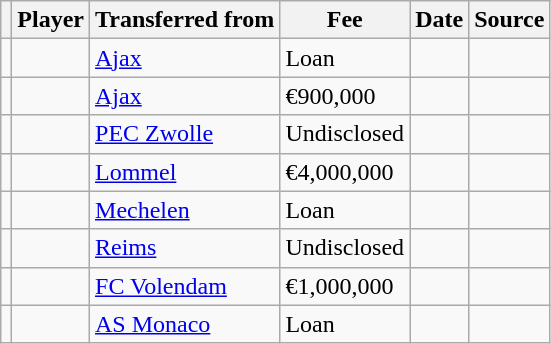<table class="wikitable plainrowheaders sortable">
<tr>
<th></th>
<th scope="col">Player</th>
<th>Transferred from</th>
<th style="width: 65px;">Fee</th>
<th scope="col">Date</th>
<th scope="col">Source</th>
</tr>
<tr>
<td align="center"></td>
<td></td>
<td> <a href='#'>Ajax</a></td>
<td>Loan</td>
<td></td>
<td></td>
</tr>
<tr>
<td align="center"></td>
<td></td>
<td> <a href='#'>Ajax</a></td>
<td>€900,000</td>
<td></td>
<td></td>
</tr>
<tr>
<td align="center"></td>
<td></td>
<td> <a href='#'>PEC Zwolle</a></td>
<td>Undisclosed</td>
<td></td>
<td></td>
</tr>
<tr>
<td align="center"></td>
<td></td>
<td> <a href='#'>Lommel</a></td>
<td>€4,000,000</td>
<td></td>
<td></td>
</tr>
<tr>
<td align="center"></td>
<td></td>
<td> <a href='#'>Mechelen</a></td>
<td>Loan</td>
<td></td>
<td></td>
</tr>
<tr>
<td align="center"></td>
<td></td>
<td> <a href='#'>Reims</a></td>
<td>Undisclosed</td>
<td></td>
<td></td>
</tr>
<tr>
<td align="center"></td>
<td></td>
<td> <a href='#'>FC Volendam</a></td>
<td>€1,000,000</td>
<td></td>
<td></td>
</tr>
<tr>
<td align="center"></td>
<td></td>
<td> <a href='#'>AS Monaco</a></td>
<td>Loan</td>
<td></td>
<td></td>
</tr>
</table>
